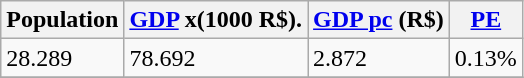<table class="wikitable">
<tr>
<th>Population</th>
<th><a href='#'>GDP</a> x(1000 R$).</th>
<th><a href='#'>GDP pc</a> (R$)</th>
<th><a href='#'>PE</a></th>
</tr>
<tr>
<td>28.289</td>
<td>78.692</td>
<td>2.872</td>
<td>0.13%</td>
</tr>
<tr>
</tr>
</table>
